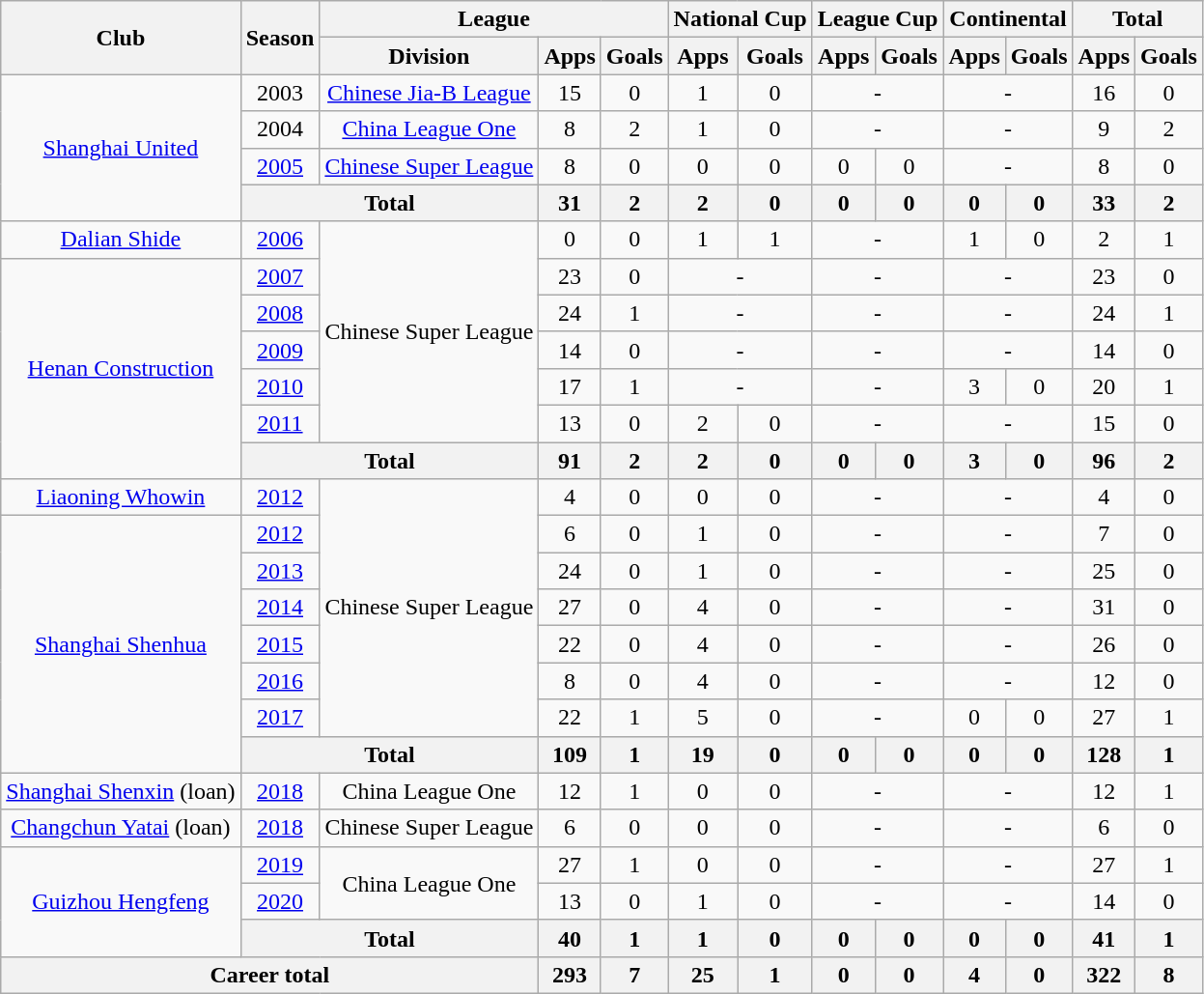<table class="wikitable" style="text-align: center">
<tr>
<th rowspan="2">Club</th>
<th rowspan="2">Season</th>
<th colspan="3">League</th>
<th colspan="2">National Cup</th>
<th colspan="2">League Cup</th>
<th colspan="2">Continental</th>
<th colspan="2">Total</th>
</tr>
<tr>
<th>Division</th>
<th>Apps</th>
<th>Goals</th>
<th>Apps</th>
<th>Goals</th>
<th>Apps</th>
<th>Goals</th>
<th>Apps</th>
<th>Goals</th>
<th>Apps</th>
<th>Goals</th>
</tr>
<tr>
<td rowspan=4><a href='#'>Shanghai United</a></td>
<td>2003</td>
<td><a href='#'>Chinese Jia-B League</a></td>
<td>15</td>
<td>0</td>
<td>1</td>
<td>0</td>
<td colspan="2">-</td>
<td colspan="2">-</td>
<td>16</td>
<td>0</td>
</tr>
<tr>
<td>2004</td>
<td><a href='#'>China League One</a></td>
<td>8</td>
<td>2</td>
<td>1</td>
<td>0</td>
<td colspan="2">-</td>
<td colspan="2">-</td>
<td>9</td>
<td>2</td>
</tr>
<tr>
<td><a href='#'>2005</a></td>
<td><a href='#'>Chinese Super League</a></td>
<td>8</td>
<td>0</td>
<td>0</td>
<td>0</td>
<td>0</td>
<td>0</td>
<td colspan="2">-</td>
<td>8</td>
<td>0</td>
</tr>
<tr>
<th colspan="2"><strong>Total</strong></th>
<th>31</th>
<th>2</th>
<th>2</th>
<th>0</th>
<th>0</th>
<th>0</th>
<th>0</th>
<th>0</th>
<th>33</th>
<th>2</th>
</tr>
<tr>
<td><a href='#'>Dalian Shide</a></td>
<td><a href='#'>2006</a></td>
<td rowspan=6>Chinese Super League</td>
<td>0</td>
<td>0</td>
<td>1</td>
<td>1</td>
<td colspan="2">-</td>
<td>1</td>
<td>0</td>
<td>2</td>
<td>1</td>
</tr>
<tr>
<td rowspan=6><a href='#'>Henan Construction</a></td>
<td><a href='#'>2007</a></td>
<td>23</td>
<td>0</td>
<td colspan="2">-</td>
<td colspan="2">-</td>
<td colspan="2">-</td>
<td>23</td>
<td>0</td>
</tr>
<tr>
<td><a href='#'>2008</a></td>
<td>24</td>
<td>1</td>
<td colspan="2">-</td>
<td colspan="2">-</td>
<td colspan="2">-</td>
<td>24</td>
<td>1</td>
</tr>
<tr>
<td><a href='#'>2009</a></td>
<td>14</td>
<td>0</td>
<td colspan="2">-</td>
<td colspan="2">-</td>
<td colspan="2">-</td>
<td>14</td>
<td>0</td>
</tr>
<tr>
<td><a href='#'>2010</a></td>
<td>17</td>
<td>1</td>
<td colspan="2">-</td>
<td colspan="2">-</td>
<td>3</td>
<td>0</td>
<td>20</td>
<td>1</td>
</tr>
<tr>
<td><a href='#'>2011</a></td>
<td>13</td>
<td>0</td>
<td>2</td>
<td>0</td>
<td colspan="2">-</td>
<td colspan="2">-</td>
<td>15</td>
<td>0</td>
</tr>
<tr>
<th colspan="2"><strong>Total</strong></th>
<th>91</th>
<th>2</th>
<th>2</th>
<th>0</th>
<th>0</th>
<th>0</th>
<th>3</th>
<th>0</th>
<th>96</th>
<th>2</th>
</tr>
<tr>
<td><a href='#'>Liaoning Whowin</a></td>
<td><a href='#'>2012</a></td>
<td rowspan=7>Chinese Super League</td>
<td>4</td>
<td>0</td>
<td>0</td>
<td>0</td>
<td colspan="2">-</td>
<td colspan="2">-</td>
<td>4</td>
<td>0</td>
</tr>
<tr>
<td rowspan=7><a href='#'>Shanghai Shenhua</a></td>
<td><a href='#'>2012</a></td>
<td>6</td>
<td>0</td>
<td>1</td>
<td>0</td>
<td colspan="2">-</td>
<td colspan="2">-</td>
<td>7</td>
<td>0</td>
</tr>
<tr>
<td><a href='#'>2013</a></td>
<td>24</td>
<td>0</td>
<td>1</td>
<td>0</td>
<td colspan="2">-</td>
<td colspan="2">-</td>
<td>25</td>
<td>0</td>
</tr>
<tr>
<td><a href='#'>2014</a></td>
<td>27</td>
<td>0</td>
<td>4</td>
<td>0</td>
<td colspan="2">-</td>
<td colspan="2">-</td>
<td>31</td>
<td>0</td>
</tr>
<tr>
<td><a href='#'>2015</a></td>
<td>22</td>
<td>0</td>
<td>4</td>
<td>0</td>
<td colspan="2">-</td>
<td colspan="2">-</td>
<td>26</td>
<td>0</td>
</tr>
<tr>
<td><a href='#'>2016</a></td>
<td>8</td>
<td>0</td>
<td>4</td>
<td>0</td>
<td colspan="2">-</td>
<td colspan="2">-</td>
<td>12</td>
<td>0</td>
</tr>
<tr>
<td><a href='#'>2017</a></td>
<td>22</td>
<td>1</td>
<td>5</td>
<td>0</td>
<td colspan="2">-</td>
<td>0</td>
<td>0</td>
<td>27</td>
<td>1</td>
</tr>
<tr>
<th colspan="2"><strong>Total</strong></th>
<th>109</th>
<th>1</th>
<th>19</th>
<th>0</th>
<th>0</th>
<th>0</th>
<th>0</th>
<th>0</th>
<th>128</th>
<th>1</th>
</tr>
<tr>
<td><a href='#'>Shanghai Shenxin</a> (loan)</td>
<td><a href='#'>2018</a></td>
<td>China League One</td>
<td>12</td>
<td>1</td>
<td>0</td>
<td>0</td>
<td colspan="2">-</td>
<td colspan="2">-</td>
<td>12</td>
<td>1</td>
</tr>
<tr>
<td><a href='#'>Changchun Yatai</a> (loan)</td>
<td><a href='#'>2018</a></td>
<td>Chinese Super League</td>
<td>6</td>
<td>0</td>
<td>0</td>
<td>0</td>
<td colspan="2">-</td>
<td colspan="2">-</td>
<td>6</td>
<td>0</td>
</tr>
<tr>
<td rowspan=3><a href='#'>Guizhou Hengfeng</a></td>
<td><a href='#'>2019</a></td>
<td rowspan=2>China League One</td>
<td>27</td>
<td>1</td>
<td>0</td>
<td>0</td>
<td colspan="2">-</td>
<td colspan="2">-</td>
<td>27</td>
<td>1</td>
</tr>
<tr>
<td><a href='#'>2020</a></td>
<td>13</td>
<td>0</td>
<td>1</td>
<td>0</td>
<td colspan="2">-</td>
<td colspan="2">-</td>
<td>14</td>
<td>0</td>
</tr>
<tr>
<th colspan="2"><strong>Total</strong></th>
<th>40</th>
<th>1</th>
<th>1</th>
<th>0</th>
<th>0</th>
<th>0</th>
<th>0</th>
<th>0</th>
<th>41</th>
<th>1</th>
</tr>
<tr>
<th colspan=3>Career total</th>
<th>293</th>
<th>7</th>
<th>25</th>
<th>1</th>
<th>0</th>
<th>0</th>
<th>4</th>
<th>0</th>
<th>322</th>
<th>8</th>
</tr>
</table>
